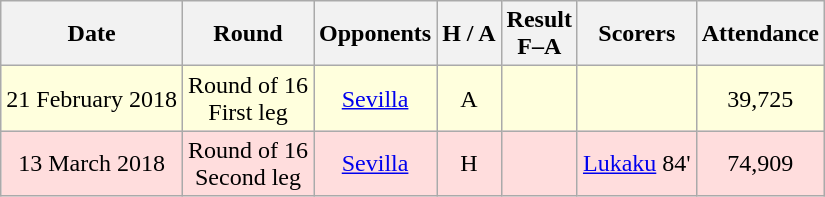<table class="wikitable" style="text-align:center">
<tr>
<th>Date</th>
<th>Round</th>
<th>Opponents</th>
<th>H / A</th>
<th>Result<br>F–A</th>
<th>Scorers</th>
<th>Attendance</th>
</tr>
<tr bgcolor="#ffffdd">
<td>21 February 2018</td>
<td>Round of 16<br>First leg</td>
<td><a href='#'>Sevilla</a></td>
<td>A</td>
<td></td>
<td></td>
<td>39,725</td>
</tr>
<tr bgcolor="#ffdddd">
<td>13 March 2018</td>
<td>Round of 16<br>Second leg</td>
<td><a href='#'>Sevilla</a></td>
<td>H</td>
<td></td>
<td><a href='#'>Lukaku</a> 84'</td>
<td>74,909</td>
</tr>
</table>
